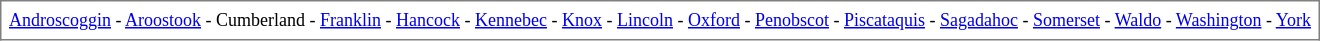<table border="1" cellspacing="0" cellpadding="5" align="center" rules="all" style="margin:1em 1em 1em 0; border-collapse:collapse; font-size:75%">
<tr>
<td><a href='#'>Androscoggin</a> - <a href='#'>Aroostook</a> - Cumberland - <a href='#'>Franklin</a> - <a href='#'>Hancock</a> - <a href='#'>Kennebec</a> - <a href='#'>Knox</a> - <a href='#'>Lincoln</a> - <a href='#'>Oxford</a> - <a href='#'>Penobscot</a> - <a href='#'>Piscataquis</a> - <a href='#'>Sagadahoc</a> - <a href='#'>Somerset</a> - <a href='#'>Waldo</a> - <a href='#'>Washington</a> - <a href='#'>York</a></td>
</tr>
</table>
